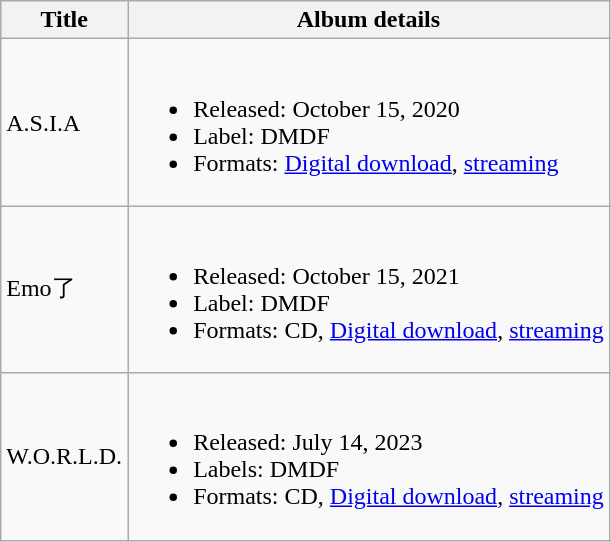<table class="wikitable">
<tr>
<th>Title</th>
<th>Album details</th>
</tr>
<tr>
<td>A.S.I.A</td>
<td><br><ul><li>Released: October 15, 2020</li><li>Label: DMDF</li><li>Formats: <a href='#'>Digital download</a>, <a href='#'>streaming</a></li></ul></td>
</tr>
<tr>
<td>Emo了</td>
<td><br><ul><li>Released: October 15, 2021</li><li>Label: DMDF</li><li>Formats: CD, <a href='#'>Digital download</a>, <a href='#'>streaming</a></li></ul></td>
</tr>
<tr>
<td>W.O.R.L.D.</td>
<td><br><ul><li>Released: July 14, 2023</li><li>Labels: DMDF</li><li>Formats: CD, <a href='#'>Digital download</a>, <a href='#'>streaming</a></li></ul></td>
</tr>
</table>
